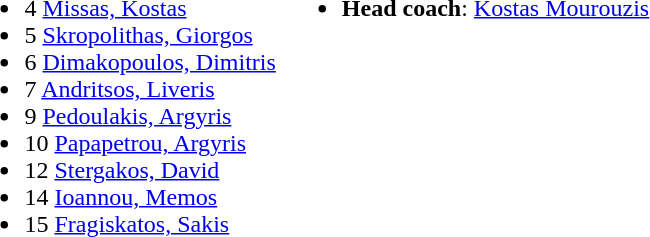<table>
<tr valign="top">
<td><br><ul><li>4  <a href='#'>Missas, Kostas</a></li><li>5  <a href='#'>Skropolithas, Giorgos</a></li><li>6  <a href='#'>Dimakopoulos, Dimitris</a></li><li>7  <a href='#'>Andritsos, Liveris</a></li><li>9  <a href='#'>Pedoulakis, Argyris</a></li><li>10  <a href='#'>Papapetrou, Argyris</a></li><li>12  <a href='#'>Stergakos, David</a></li><li>14  <a href='#'>Ioannou, Memos</a></li><li>15  <a href='#'>Fragiskatos, Sakis</a></li></ul></td>
<td><br><ul><li><strong>Head coach</strong>:   <a href='#'>Kostas Mourouzis</a></li></ul></td>
</tr>
</table>
